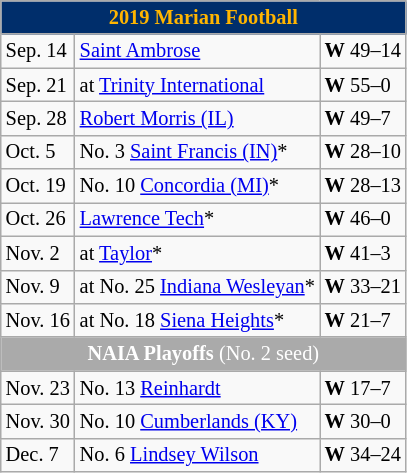<table class="wikitable collapsible collapsed" style="font-size:85%">
<tr>
<th style="background:#002e6b; color:#ffb500" colspan=3>2019 Marian Football</th>
</tr>
<tr>
<td>Sep. 14</td>
<td><a href='#'>Saint Ambrose</a></td>
<td><strong>W</strong> 49–14</td>
</tr>
<tr>
<td>Sep. 21</td>
<td>at <a href='#'>Trinity International</a></td>
<td><strong>W</strong> 55–0</td>
</tr>
<tr>
<td>Sep. 28</td>
<td><a href='#'>Robert Morris (IL)</a></td>
<td><strong>W</strong> 49–7</td>
</tr>
<tr>
<td>Oct. 5</td>
<td>No. 3 <a href='#'>Saint Francis (IN)</a>*</td>
<td><strong>W</strong> 28–10</td>
</tr>
<tr>
<td>Oct. 19</td>
<td>No. 10 <a href='#'>Concordia (MI)</a>*</td>
<td><strong>W</strong> 28–13</td>
</tr>
<tr>
<td>Oct. 26</td>
<td><a href='#'>Lawrence Tech</a>*</td>
<td><strong>W</strong> 46–0</td>
</tr>
<tr>
<td>Nov. 2</td>
<td>at <a href='#'>Taylor</a>*</td>
<td><strong>W</strong> 41–3</td>
</tr>
<tr>
<td>Nov. 9</td>
<td>at No. 25 <a href='#'>Indiana Wesleyan</a>*</td>
<td><strong>W</strong> 33–21</td>
</tr>
<tr>
<td>Nov. 16</td>
<td>at No. 18 <a href='#'>Siena Heights</a>*</td>
<td><strong>W</strong> 21–7</td>
</tr>
<tr>
<td colspan=3 style="text-align:center; background:#aaaaaa; color:white"><strong>NAIA Playoffs</strong> (No. 2 seed)</td>
</tr>
<tr>
<td>Nov. 23</td>
<td>No. 13 <a href='#'>Reinhardt</a></td>
<td><strong>W</strong> 17–7</td>
</tr>
<tr>
<td>Nov. 30</td>
<td>No. 10 <a href='#'>Cumberlands (KY)</a></td>
<td><strong>W</strong> 30–0</td>
</tr>
<tr>
<td>Dec. 7</td>
<td>No. 6 <a href='#'>Lindsey Wilson</a></td>
<td><strong>W</strong> 34–24</td>
</tr>
</table>
